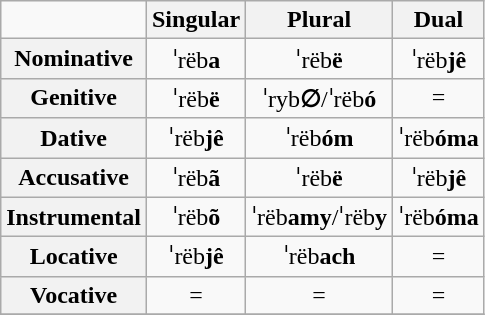<table class="wikitable" style="text-align:center;">
<tr>
<td></td>
<th>Singular</th>
<th>Plural</th>
<th>Dual</th>
</tr>
<tr>
<th>Nominative</th>
<td>ˈrëb<strong>a</strong></td>
<td>ˈrëb<strong>ë</strong></td>
<td>ˈrëb<strong>jê</strong></td>
</tr>
<tr>
<th>Genitive</th>
<td>ˈrëb<strong>ë</strong></td>
<td>ˈryb<strong>∅</strong>/ˈrëb<strong>ó</strong></td>
<td>= </td>
</tr>
<tr>
<th>Dative</th>
<td>ˈrëb<strong>jê</strong></td>
<td>ˈrëb<strong>óm</strong></td>
<td>ˈrëb<strong>óma</strong></td>
</tr>
<tr>
<th>Accusative</th>
<td>ˈrëb<strong>ã</strong></td>
<td>ˈrëb<strong>ë</strong></td>
<td>ˈrëb<strong>jê</strong></td>
</tr>
<tr>
<th>Instrumental</th>
<td>ˈrëb<strong>õ</strong></td>
<td>ˈrëb<strong>amy</strong>/ˈrëb<strong>y</strong></td>
<td>ˈrëb<strong>óma</strong></td>
</tr>
<tr>
<th>Locative</th>
<td>ˈrëb<strong>jê</strong></td>
<td>ˈrëb<strong>ach</strong></td>
<td>= </td>
</tr>
<tr>
<th>Vocative</th>
<td>= </td>
<td>= </td>
<td>= </td>
</tr>
<tr>
</tr>
</table>
